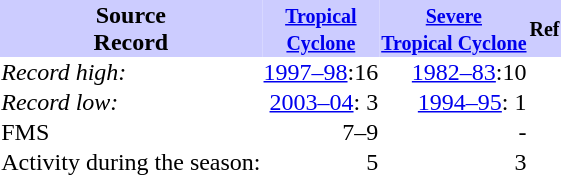<table class="toccolours" cellspacing="0" style="float:right; margin-left:1em;">
<tr style="background:#ccccff">
<th>Source<br>Record</th>
<th><small><a href='#'>Tropical<br>Cyclone</a></small></th>
<th><small><a href='#'>Severe<br>Tropical Cyclone</a></small></th>
<th><small>Ref</small></th>
</tr>
<tr>
<td><em>Record high:</em></td>
<td align="right"><a href='#'>1997–98</a>:16</td>
<td align="right"><a href='#'>1982–83</a>:10</td>
<td></td>
</tr>
<tr>
<td><em>Record low:</em></td>
<td align="right"><a href='#'>2003–04</a>: 3</td>
<td align="right"><a href='#'>1994–95</a>: 1</td>
<td></td>
</tr>
<tr>
<td>FMS</td>
<td align="right">7–9</td>
<td align="right">-</td>
<td></td>
</tr>
<tr>
<td>Activity during the season:</td>
<td align="right">5</td>
<td align="right">3</td>
</tr>
</table>
